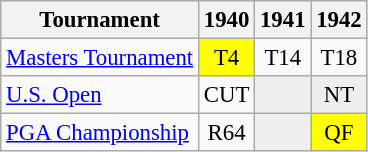<table class="wikitable" style="font-size:95%;text-align:center;">
<tr>
<th>Tournament</th>
<th>1940</th>
<th>1941</th>
<th>1942</th>
</tr>
<tr>
<td align=left><a href='#'>Masters Tournament</a></td>
<td style="background:yellow;">T4</td>
<td>T14</td>
<td>T18</td>
</tr>
<tr>
<td align=left><a href='#'>U.S. Open</a></td>
<td>CUT</td>
<td style="background:#eeeeee;"></td>
<td style="background:#eeeeee;">NT</td>
</tr>
<tr>
<td align=left><a href='#'>PGA Championship</a></td>
<td>R64</td>
<td style="background:#eeeeee;"></td>
<td style="background:yellow;">QF</td>
</tr>
</table>
